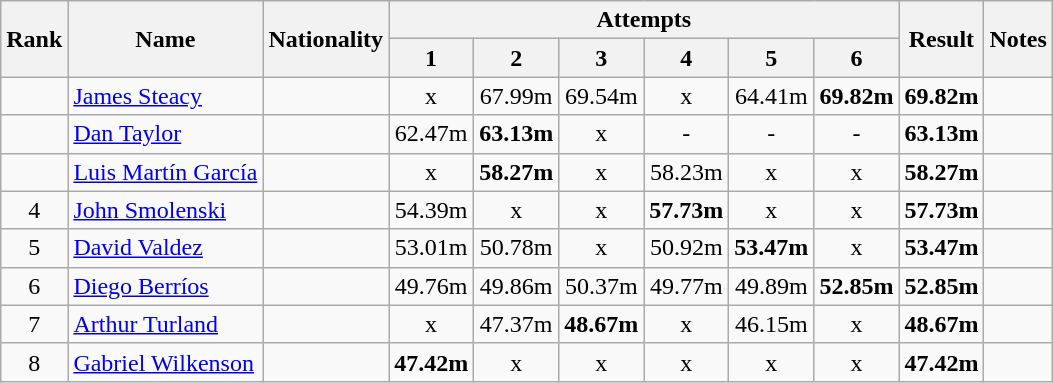<table class="wikitable sortable" style="text-align:center">
<tr>
<th rowspan=2>Rank</th>
<th rowspan=2>Name</th>
<th rowspan=2>Nationality</th>
<th colspan=6>Attempts</th>
<th rowspan=2>Result</th>
<th rowspan=2>Notes</th>
</tr>
<tr>
<th>1</th>
<th>2</th>
<th>3</th>
<th>4</th>
<th>5</th>
<th>6</th>
</tr>
<tr>
<td align=center></td>
<td align=left><a href='#'>James Steacy</a></td>
<td align=left></td>
<td>x</td>
<td>67.99m</td>
<td>69.54m</td>
<td>x</td>
<td>64.41m</td>
<td><strong>69.82m</strong></td>
<td><strong>69.82m</strong></td>
<td></td>
</tr>
<tr>
<td align=center></td>
<td align=left><a href='#'>Dan Taylor</a></td>
<td align=left></td>
<td>62.47m</td>
<td><strong>63.13m</strong></td>
<td>x</td>
<td>-</td>
<td>-</td>
<td>-</td>
<td><strong>63.13m</strong></td>
<td></td>
</tr>
<tr>
<td align=center></td>
<td align=left><a href='#'>Luis Martín García</a></td>
<td align=left></td>
<td>x</td>
<td><strong>58.27m</strong></td>
<td>x</td>
<td>58.23m</td>
<td>x</td>
<td>x</td>
<td><strong>58.27m</strong></td>
<td></td>
</tr>
<tr>
<td align=center>4</td>
<td align=left><a href='#'>John Smolenski</a></td>
<td align=left></td>
<td>54.39m</td>
<td>x</td>
<td>x</td>
<td><strong>57.73m</strong></td>
<td>x</td>
<td>x</td>
<td><strong>57.73m</strong></td>
<td></td>
</tr>
<tr>
<td align=center>5</td>
<td align=left><a href='#'>David Valdez</a></td>
<td align=left></td>
<td>53.01m</td>
<td>50.78m</td>
<td>x</td>
<td>50.92m</td>
<td><strong>53.47m</strong></td>
<td>x</td>
<td><strong>53.47m</strong></td>
<td></td>
</tr>
<tr>
<td align=center>6</td>
<td align=left><a href='#'>Diego Berríos</a></td>
<td align=left></td>
<td>49.76m</td>
<td>49.86m</td>
<td>50.37m</td>
<td>49.77m</td>
<td>49.89m</td>
<td><strong>52.85m</strong></td>
<td><strong>52.85m</strong></td>
<td></td>
</tr>
<tr>
<td align=center>7</td>
<td align=left><a href='#'>Arthur Turland</a></td>
<td align=left></td>
<td>x</td>
<td>47.37m</td>
<td><strong>48.67m</strong></td>
<td>x</td>
<td>46.15m</td>
<td>x</td>
<td><strong>48.67m</strong></td>
<td></td>
</tr>
<tr>
<td align=center>8</td>
<td align=left><a href='#'>Gabriel Wilkenson</a></td>
<td align=left></td>
<td><strong>47.42m</strong></td>
<td>x</td>
<td>x</td>
<td>x</td>
<td>x</td>
<td>x</td>
<td><strong>47.42m</strong></td>
<td></td>
</tr>
</table>
